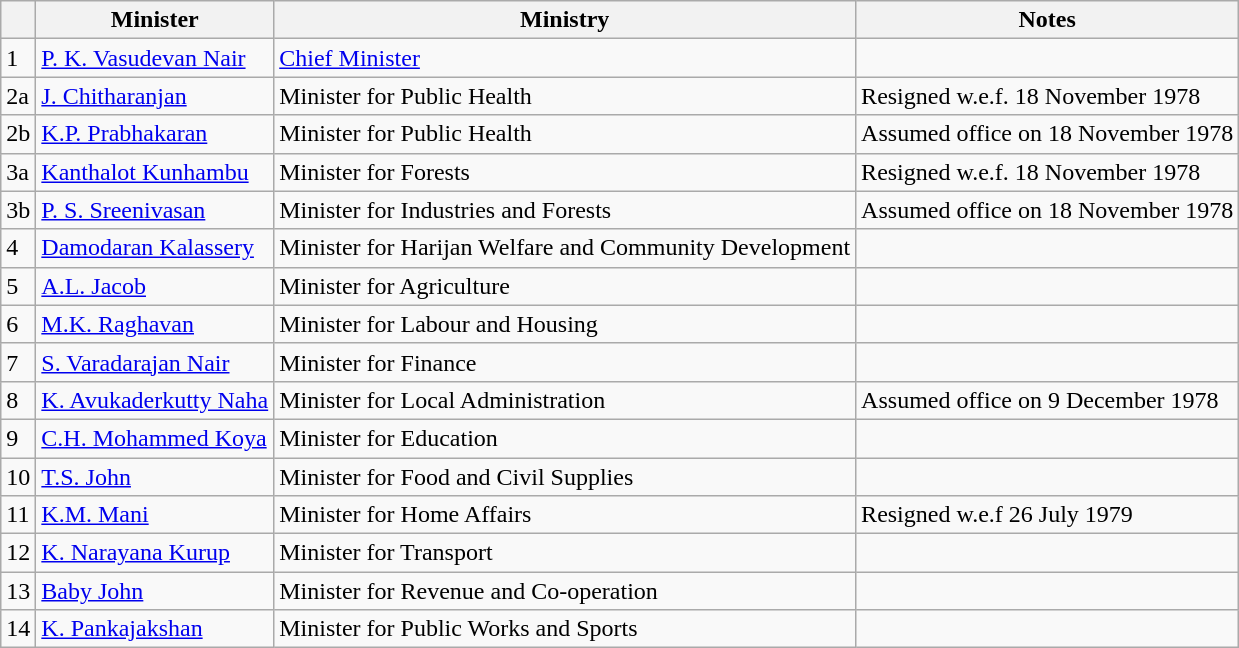<table class="wikitable">
<tr>
<th></th>
<th>Minister</th>
<th>Ministry</th>
<th>Notes</th>
</tr>
<tr>
<td>1</td>
<td><a href='#'>P. K. Vasudevan Nair</a></td>
<td><a href='#'>Chief Minister</a></td>
<td></td>
</tr>
<tr>
<td>2a</td>
<td><a href='#'>J. Chitharanjan</a></td>
<td>Minister for Public Health</td>
<td>Resigned w.e.f. 18 November 1978</td>
</tr>
<tr>
<td>2b</td>
<td><a href='#'>K.P. Prabhakaran</a></td>
<td>Minister for Public Health</td>
<td>Assumed office on 18 November 1978</td>
</tr>
<tr>
<td>3a</td>
<td><a href='#'>Kanthalot Kunhambu</a></td>
<td>Minister for Forests</td>
<td>Resigned w.e.f. 18 November 1978</td>
</tr>
<tr>
<td>3b</td>
<td><a href='#'>P. S. Sreenivasan</a></td>
<td>Minister for Industries and Forests</td>
<td>Assumed office on 18 November 1978</td>
</tr>
<tr>
<td>4</td>
<td><a href='#'>Damodaran Kalassery</a></td>
<td>Minister for Harijan Welfare and Community Development</td>
<td></td>
</tr>
<tr>
<td>5</td>
<td><a href='#'>A.L. Jacob</a></td>
<td>Minister for Agriculture</td>
<td></td>
</tr>
<tr>
<td>6</td>
<td><a href='#'>M.K. Raghavan</a></td>
<td>Minister for Labour and Housing</td>
<td></td>
</tr>
<tr>
<td>7</td>
<td><a href='#'>S. Varadarajan Nair</a></td>
<td>Minister for Finance</td>
<td></td>
</tr>
<tr>
<td>8</td>
<td><a href='#'>K. Avukaderkutty Naha</a></td>
<td>Minister for Local Administration</td>
<td>Assumed office on 9 December 1978</td>
</tr>
<tr>
<td>9</td>
<td><a href='#'>C.H. Mohammed Koya</a></td>
<td>Minister for Education</td>
<td></td>
</tr>
<tr>
<td>10</td>
<td><a href='#'>T.S. John</a></td>
<td>Minister for Food and Civil Supplies</td>
<td></td>
</tr>
<tr>
<td>11</td>
<td><a href='#'>K.M. Mani</a></td>
<td>Minister for Home Affairs</td>
<td>Resigned w.e.f 26 July 1979</td>
</tr>
<tr>
<td>12</td>
<td><a href='#'>K. Narayana Kurup</a></td>
<td>Minister for Transport</td>
<td></td>
</tr>
<tr>
<td>13</td>
<td><a href='#'>Baby John</a></td>
<td>Minister for Revenue and Co-operation</td>
<td></td>
</tr>
<tr>
<td>14</td>
<td><a href='#'>K. Pankajakshan</a></td>
<td>Minister for Public Works and Sports</td>
<td></td>
</tr>
</table>
